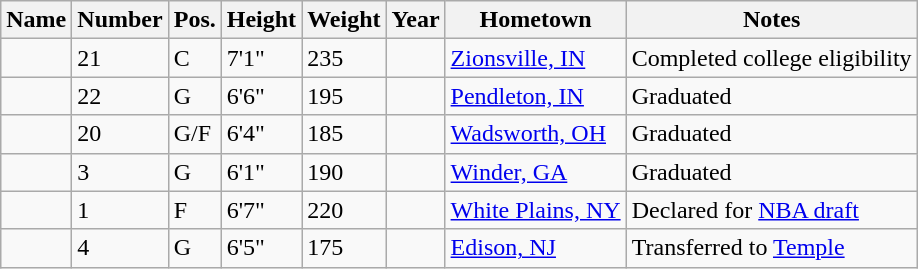<table class="wikitable sortable" border="1">
<tr>
<th>Name</th>
<th>Number</th>
<th>Pos.</th>
<th>Height</th>
<th>Weight</th>
<th>Year</th>
<th>Hometown</th>
<th class="unsortable">Notes</th>
</tr>
<tr>
<td></td>
<td>21</td>
<td>C</td>
<td>7'1"</td>
<td>235</td>
<td></td>
<td><a href='#'>Zionsville, IN</a></td>
<td>Completed college eligibility</td>
</tr>
<tr>
<td></td>
<td>22</td>
<td>G</td>
<td>6'6"</td>
<td>195</td>
<td></td>
<td><a href='#'>Pendleton, IN</a></td>
<td>Graduated</td>
</tr>
<tr>
<td></td>
<td>20</td>
<td>G/F</td>
<td>6'4"</td>
<td>185</td>
<td></td>
<td><a href='#'>Wadsworth, OH</a></td>
<td>Graduated</td>
</tr>
<tr>
<td></td>
<td>3</td>
<td>G</td>
<td>6'1"</td>
<td>190</td>
<td></td>
<td><a href='#'>Winder, GA</a></td>
<td>Graduated</td>
</tr>
<tr>
<td></td>
<td>1</td>
<td>F</td>
<td>6'7"</td>
<td>220</td>
<td></td>
<td><a href='#'>White Plains, NY</a></td>
<td>Declared for <a href='#'>NBA draft</a></td>
</tr>
<tr>
<td></td>
<td>4</td>
<td>G</td>
<td>6'5"</td>
<td>175</td>
<td></td>
<td><a href='#'>Edison, NJ</a></td>
<td>Transferred to <a href='#'>Temple</a></td>
</tr>
</table>
